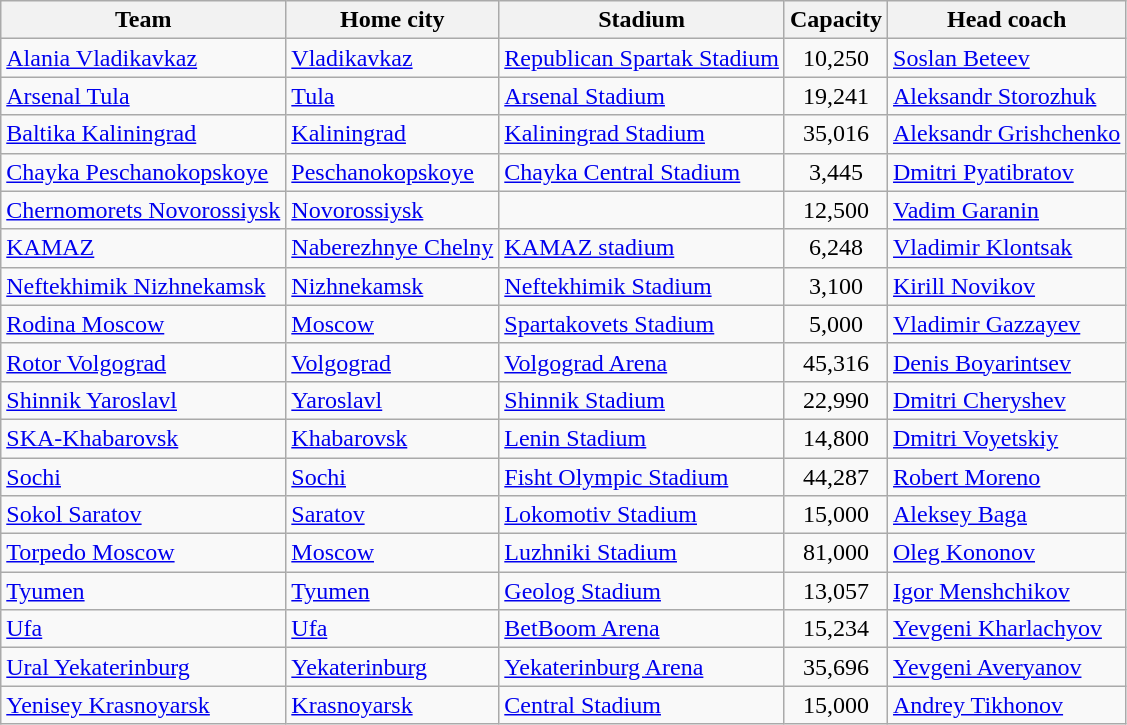<table class="wikitable sortable" style="text-align: left;">
<tr>
<th>Team</th>
<th>Home city</th>
<th>Stadium</th>
<th>Capacity</th>
<th>Head coach</th>
</tr>
<tr>
<td><a href='#'>Alania Vladikavkaz</a></td>
<td><a href='#'>Vladikavkaz</a></td>
<td><a href='#'>Republican Spartak Stadium</a></td>
<td align="center">10,250</td>
<td> <a href='#'>Soslan Beteev</a></td>
</tr>
<tr>
<td><a href='#'>Arsenal Tula</a></td>
<td><a href='#'>Tula</a></td>
<td><a href='#'>Arsenal Stadium</a></td>
<td align="center">19,241</td>
<td> <a href='#'>Aleksandr Storozhuk</a></td>
</tr>
<tr>
<td><a href='#'>Baltika Kaliningrad</a></td>
<td><a href='#'>Kaliningrad</a></td>
<td><a href='#'>Kaliningrad Stadium</a></td>
<td align="center">35,016</td>
<td> <a href='#'>Aleksandr Grishchenko</a></td>
</tr>
<tr>
<td><a href='#'>Chayka Peschanokopskoye</a></td>
<td><a href='#'>Peschanokopskoye</a></td>
<td><a href='#'>Chayka Central Stadium</a></td>
<td align="center">3,445</td>
<td> <a href='#'>Dmitri Pyatibratov</a></td>
</tr>
<tr>
<td><a href='#'>Chernomorets Novorossiysk</a></td>
<td><a href='#'>Novorossiysk</a></td>
<td></td>
<td align="center">12,500</td>
<td> <a href='#'>Vadim Garanin</a></td>
</tr>
<tr>
<td><a href='#'>KAMAZ</a></td>
<td><a href='#'>Naberezhnye Chelny</a></td>
<td><a href='#'>KAMAZ stadium</a></td>
<td align="center">6,248</td>
<td> <a href='#'>Vladimir Klontsak</a></td>
</tr>
<tr>
<td><a href='#'>Neftekhimik Nizhnekamsk</a></td>
<td><a href='#'>Nizhnekamsk</a></td>
<td><a href='#'>Neftekhimik Stadium</a></td>
<td align="center">3,100</td>
<td> <a href='#'>Kirill Novikov</a></td>
</tr>
<tr>
<td><a href='#'>Rodina Moscow</a></td>
<td><a href='#'>Moscow</a></td>
<td><a href='#'>Spartakovets Stadium</a></td>
<td align="center">5,000</td>
<td> <a href='#'>Vladimir Gazzayev</a></td>
</tr>
<tr>
<td><a href='#'>Rotor Volgograd</a></td>
<td><a href='#'>Volgograd</a></td>
<td><a href='#'>Volgograd Arena</a></td>
<td align="center">45,316</td>
<td> <a href='#'>Denis Boyarintsev</a></td>
</tr>
<tr>
<td><a href='#'>Shinnik Yaroslavl</a></td>
<td><a href='#'>Yaroslavl</a></td>
<td><a href='#'>Shinnik Stadium</a></td>
<td align="center">22,990</td>
<td> <a href='#'>Dmitri Cheryshev</a></td>
</tr>
<tr>
<td><a href='#'>SKA-Khabarovsk</a></td>
<td><a href='#'>Khabarovsk</a></td>
<td><a href='#'>Lenin Stadium</a></td>
<td align="center">14,800</td>
<td> <a href='#'>Dmitri Voyetskiy</a></td>
</tr>
<tr>
<td><a href='#'>Sochi</a></td>
<td><a href='#'>Sochi</a></td>
<td><a href='#'>Fisht Olympic Stadium</a></td>
<td align="center">44,287</td>
<td> <a href='#'>Robert Moreno</a></td>
</tr>
<tr>
<td><a href='#'>Sokol Saratov</a></td>
<td><a href='#'>Saratov</a></td>
<td><a href='#'>Lokomotiv Stadium</a></td>
<td align="center">15,000</td>
<td> <a href='#'>Aleksey Baga</a></td>
</tr>
<tr>
<td><a href='#'>Torpedo Moscow</a></td>
<td><a href='#'>Moscow</a></td>
<td><a href='#'>Luzhniki Stadium</a></td>
<td align="center">81,000</td>
<td> <a href='#'>Oleg Kononov</a></td>
</tr>
<tr>
<td><a href='#'>Tyumen</a></td>
<td><a href='#'>Tyumen</a></td>
<td><a href='#'>Geolog Stadium</a></td>
<td align="center">13,057</td>
<td> <a href='#'>Igor Menshchikov</a></td>
</tr>
<tr>
<td><a href='#'>Ufa</a></td>
<td><a href='#'>Ufa</a></td>
<td><a href='#'>BetBoom Arena</a></td>
<td align="center">15,234</td>
<td> <a href='#'>Yevgeni Kharlachyov</a></td>
</tr>
<tr>
<td><a href='#'>Ural Yekaterinburg</a></td>
<td><a href='#'>Yekaterinburg</a></td>
<td><a href='#'>Yekaterinburg Arena</a></td>
<td align="center">35,696</td>
<td> <a href='#'>Yevgeni Averyanov</a></td>
</tr>
<tr>
<td><a href='#'>Yenisey Krasnoyarsk</a></td>
<td><a href='#'>Krasnoyarsk</a></td>
<td><a href='#'>Central Stadium</a></td>
<td align="center">15,000</td>
<td> <a href='#'>Andrey Tikhonov</a></td>
</tr>
</table>
